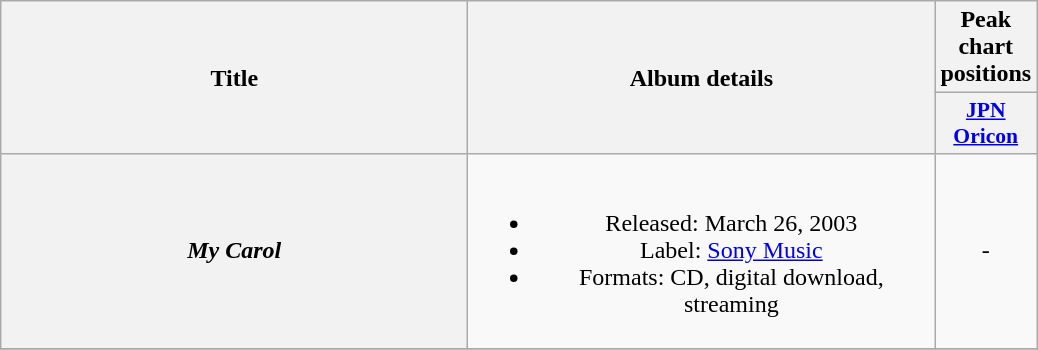<table class="wikitable plainrowheaders" style="text-align:center;">
<tr>
<th scope="col" rowspan="2" style="width:19em;">Title</th>
<th scope="col" rowspan="2" style="width:19em;">Album details</th>
<th scope="col">Peak chart positions</th>
</tr>
<tr>
<th scope="col" style="width:2.9em;font-size:90%;"><a href='#'>JPN<br>Oricon</a><br></th>
</tr>
<tr>
<th scope="row"><em>My Carol</em></th>
<td><br><ul><li>Released: March 26, 2003</li><li>Label: <a href='#'>Sony Music</a></li><li>Formats: CD, digital download, streaming</li></ul></td>
<td>-</td>
</tr>
<tr>
</tr>
</table>
